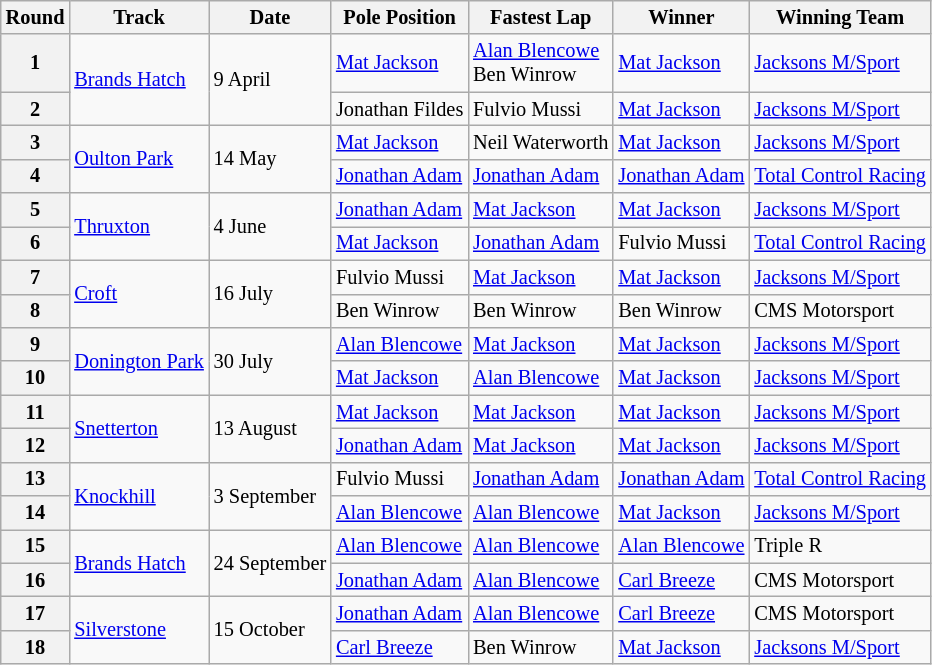<table class="wikitable" style="font-size: 85%">
<tr>
<th>Round</th>
<th>Track</th>
<th>Date</th>
<th>Pole Position</th>
<th>Fastest Lap</th>
<th>Winner</th>
<th>Winning Team</th>
</tr>
<tr>
<th>1</th>
<td rowspan=2><a href='#'>Brands Hatch</a></td>
<td rowspan=2>9 April</td>
<td> <a href='#'>Mat Jackson</a></td>
<td> <a href='#'>Alan Blencowe</a><br> Ben Winrow</td>
<td> <a href='#'>Mat Jackson</a></td>
<td><a href='#'>Jacksons M/Sport</a></td>
</tr>
<tr>
<th>2</th>
<td> Jonathan Fildes</td>
<td> Fulvio Mussi</td>
<td> <a href='#'>Mat Jackson</a></td>
<td><a href='#'>Jacksons M/Sport</a></td>
</tr>
<tr>
<th>3</th>
<td rowspan=2><a href='#'>Oulton Park</a></td>
<td rowspan=2>14 May</td>
<td> <a href='#'>Mat Jackson</a></td>
<td> Neil Waterworth</td>
<td> <a href='#'>Mat Jackson</a></td>
<td><a href='#'>Jacksons M/Sport</a></td>
</tr>
<tr>
<th>4</th>
<td> <a href='#'>Jonathan Adam</a></td>
<td> <a href='#'>Jonathan Adam</a></td>
<td> <a href='#'>Jonathan Adam</a></td>
<td><a href='#'>Total Control Racing</a></td>
</tr>
<tr>
<th>5</th>
<td rowspan=2><a href='#'>Thruxton</a></td>
<td rowspan=2>4 June</td>
<td> <a href='#'>Jonathan Adam</a></td>
<td> <a href='#'>Mat Jackson</a></td>
<td> <a href='#'>Mat Jackson</a></td>
<td><a href='#'>Jacksons M/Sport</a></td>
</tr>
<tr>
<th>6</th>
<td> <a href='#'>Mat Jackson</a></td>
<td> <a href='#'>Jonathan Adam</a></td>
<td> Fulvio Mussi</td>
<td><a href='#'>Total Control Racing</a></td>
</tr>
<tr>
<th>7</th>
<td rowspan=2><a href='#'>Croft</a></td>
<td rowspan=2>16 July</td>
<td> Fulvio Mussi</td>
<td> <a href='#'>Mat Jackson</a></td>
<td> <a href='#'>Mat Jackson</a></td>
<td><a href='#'>Jacksons M/Sport</a></td>
</tr>
<tr>
<th>8</th>
<td> Ben Winrow</td>
<td> Ben Winrow</td>
<td> Ben Winrow</td>
<td>CMS Motorsport</td>
</tr>
<tr>
<th>9</th>
<td rowspan=2><a href='#'>Donington Park</a></td>
<td rowspan=2>30 July</td>
<td> <a href='#'>Alan Blencowe</a></td>
<td> <a href='#'>Mat Jackson</a></td>
<td> <a href='#'>Mat Jackson</a></td>
<td><a href='#'>Jacksons M/Sport</a></td>
</tr>
<tr>
<th>10</th>
<td> <a href='#'>Mat Jackson</a></td>
<td> <a href='#'>Alan Blencowe</a></td>
<td> <a href='#'>Mat Jackson</a></td>
<td><a href='#'>Jacksons M/Sport</a></td>
</tr>
<tr>
<th>11</th>
<td rowspan=2><a href='#'>Snetterton</a></td>
<td rowspan=2>13 August</td>
<td> <a href='#'>Mat Jackson</a></td>
<td> <a href='#'>Mat Jackson</a></td>
<td> <a href='#'>Mat Jackson</a></td>
<td><a href='#'>Jacksons M/Sport</a></td>
</tr>
<tr>
<th>12</th>
<td> <a href='#'>Jonathan Adam</a></td>
<td> <a href='#'>Mat Jackson</a></td>
<td> <a href='#'>Mat Jackson</a></td>
<td><a href='#'>Jacksons M/Sport</a></td>
</tr>
<tr>
<th>13</th>
<td rowspan=2><a href='#'>Knockhill</a></td>
<td rowspan=2>3 September</td>
<td> Fulvio Mussi</td>
<td> <a href='#'>Jonathan Adam</a></td>
<td> <a href='#'>Jonathan Adam</a></td>
<td><a href='#'>Total Control Racing</a></td>
</tr>
<tr>
<th>14</th>
<td> <a href='#'>Alan Blencowe</a></td>
<td> <a href='#'>Alan Blencowe</a></td>
<td> <a href='#'>Mat Jackson</a></td>
<td><a href='#'>Jacksons M/Sport</a></td>
</tr>
<tr>
<th>15</th>
<td rowspan=2><a href='#'>Brands Hatch</a></td>
<td rowspan=2>24 September</td>
<td> <a href='#'>Alan Blencowe</a></td>
<td> <a href='#'>Alan Blencowe</a></td>
<td> <a href='#'>Alan Blencowe</a></td>
<td>Triple R</td>
</tr>
<tr>
<th>16</th>
<td> <a href='#'>Jonathan Adam</a></td>
<td> <a href='#'>Alan Blencowe</a></td>
<td> <a href='#'>Carl Breeze</a></td>
<td>CMS Motorsport</td>
</tr>
<tr>
<th>17</th>
<td rowspan=2><a href='#'>Silverstone</a></td>
<td rowspan=2>15 October</td>
<td> <a href='#'>Jonathan Adam</a></td>
<td> <a href='#'>Alan Blencowe</a></td>
<td> <a href='#'>Carl Breeze</a></td>
<td>CMS Motorsport</td>
</tr>
<tr>
<th>18</th>
<td> <a href='#'>Carl Breeze</a></td>
<td> Ben Winrow</td>
<td> <a href='#'>Mat Jackson</a></td>
<td><a href='#'>Jacksons M/Sport</a></td>
</tr>
</table>
